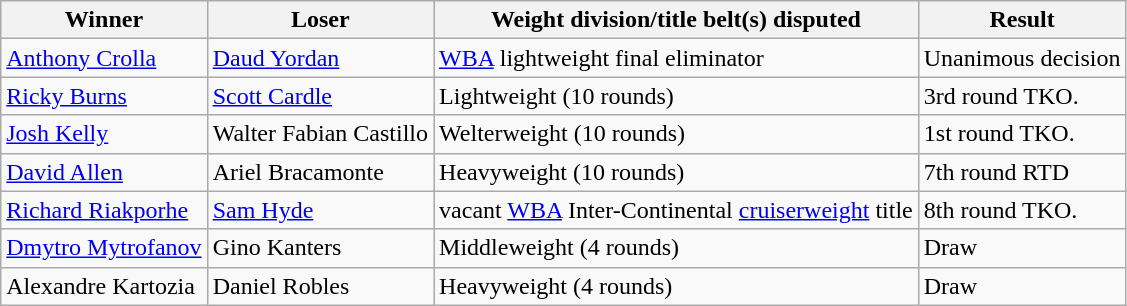<table class=wikitable>
<tr>
<th>Winner</th>
<th>Loser</th>
<th>Weight division/title belt(s) disputed</th>
<th>Result</th>
</tr>
<tr>
<td> <a href='#'>Anthony Crolla</a></td>
<td> <a href='#'>Daud Yordan</a></td>
<td><a href='#'>WBA</a> lightweight final eliminator</td>
<td>Unanimous decision</td>
</tr>
<tr>
<td> <a href='#'>Ricky Burns</a></td>
<td> <a href='#'>Scott Cardle</a></td>
<td>Lightweight (10 rounds)</td>
<td>3rd round TKO.</td>
</tr>
<tr>
<td> <a href='#'>Josh Kelly</a></td>
<td> Walter Fabian Castillo</td>
<td>Welterweight (10 rounds)</td>
<td>1st round TKO.</td>
</tr>
<tr>
<td> <a href='#'>David Allen</a></td>
<td> Ariel Bracamonte</td>
<td>Heavyweight (10 rounds)</td>
<td>7th round RTD</td>
</tr>
<tr>
<td> <a href='#'>Richard Riakporhe</a></td>
<td> <a href='#'>Sam Hyde</a></td>
<td>vacant <a href='#'>WBA</a> Inter-Continental <a href='#'>cruiserweight</a> title</td>
<td>8th round TKO.</td>
</tr>
<tr>
<td> <a href='#'>Dmytro Mytrofanov</a></td>
<td> Gino Kanters</td>
<td>Middleweight (4 rounds)</td>
<td>Draw</td>
</tr>
<tr>
<td> Alexandre Kartozia</td>
<td> Daniel Robles</td>
<td>Heavyweight (4 rounds)</td>
<td>Draw</td>
</tr>
</table>
